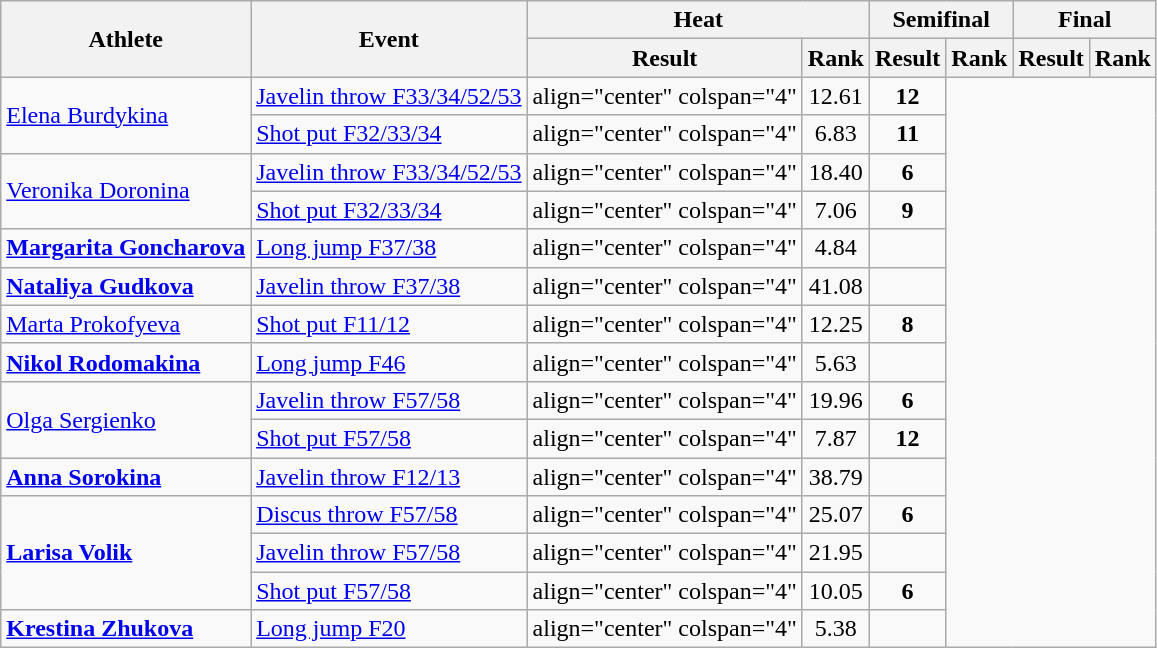<table class="wikitable">
<tr>
<th rowspan="2">Athlete</th>
<th rowspan="2">Event</th>
<th colspan="2">Heat</th>
<th colspan="2">Semifinal</th>
<th colspan="2">Final</th>
</tr>
<tr>
<th>Result</th>
<th>Rank</th>
<th>Result</th>
<th>Rank</th>
<th>Result</th>
<th>Rank</th>
</tr>
<tr>
<td rowspan=2><a href='#'>Elena Burdykina</a></td>
<td><a href='#'>Javelin throw F33/34/52/53</a></td>
<td>align="center" colspan="4" </td>
<td align="center">12.61</td>
<td align="center"><strong>12</strong></td>
</tr>
<tr>
<td><a href='#'>Shot put F32/33/34</a></td>
<td>align="center" colspan="4" </td>
<td align="center">6.83</td>
<td align="center"><strong>11</strong></td>
</tr>
<tr>
<td rowspan=2><a href='#'>Veronika Doronina</a></td>
<td><a href='#'>Javelin throw F33/34/52/53</a></td>
<td>align="center" colspan="4" </td>
<td align="center">18.40</td>
<td align="center"><strong>6</strong></td>
</tr>
<tr>
<td><a href='#'>Shot put F32/33/34</a></td>
<td>align="center" colspan="4" </td>
<td align="center">7.06</td>
<td align="center"><strong>9</strong></td>
</tr>
<tr>
<td><strong><a href='#'>Margarita Goncharova</a></strong></td>
<td><a href='#'>Long jump F37/38</a></td>
<td>align="center" colspan="4" </td>
<td align="center">4.84</td>
<td align="center"></td>
</tr>
<tr>
<td><strong><a href='#'>Nataliya Gudkova</a></strong></td>
<td><a href='#'>Javelin throw F37/38</a></td>
<td>align="center" colspan="4" </td>
<td align="center">41.08 <strong></strong></td>
<td align="center"></td>
</tr>
<tr>
<td><a href='#'>Marta Prokofyeva</a></td>
<td><a href='#'>Shot put F11/12</a></td>
<td>align="center" colspan="4" </td>
<td align="center">12.25</td>
<td align="center"><strong>8</strong></td>
</tr>
<tr>
<td><strong><a href='#'>Nikol Rodomakina</a></strong></td>
<td><a href='#'>Long jump F46</a></td>
<td>align="center" colspan="4" </td>
<td align="center">5.63</td>
<td align="center"></td>
</tr>
<tr>
<td rowspan=2><a href='#'>Olga Sergienko</a></td>
<td><a href='#'>Javelin throw F57/58</a></td>
<td>align="center" colspan="4" </td>
<td align="center">19.96</td>
<td align="center"><strong>6</strong></td>
</tr>
<tr>
<td><a href='#'>Shot put F57/58</a></td>
<td>align="center" colspan="4" </td>
<td align="center">7.87</td>
<td align="center"><strong>12</strong></td>
</tr>
<tr>
<td><strong><a href='#'>Anna Sorokina</a></strong></td>
<td><a href='#'>Javelin throw F12/13</a></td>
<td>align="center" colspan="4" </td>
<td align="center">38.79 <strong></strong></td>
<td align="center"></td>
</tr>
<tr>
<td rowspan=3><strong><a href='#'>Larisa Volik</a></strong></td>
<td><a href='#'>Discus throw F57/58</a></td>
<td>align="center" colspan="4" </td>
<td align="center">25.07</td>
<td align="center"><strong>6</strong></td>
</tr>
<tr>
<td><a href='#'>Javelin throw F57/58</a></td>
<td>align="center" colspan="4" </td>
<td align="center">21.95 <strong></strong></td>
<td align="center"></td>
</tr>
<tr>
<td><a href='#'>Shot put F57/58</a></td>
<td>align="center" colspan="4" </td>
<td align="center">10.05 <strong></strong></td>
<td align="center"><strong>6</strong></td>
</tr>
<tr>
<td><strong><a href='#'>Krestina Zhukova</a></strong></td>
<td><a href='#'>Long jump F20</a></td>
<td>align="center" colspan="4" </td>
<td align="center">5.38</td>
<td align="center"></td>
</tr>
</table>
